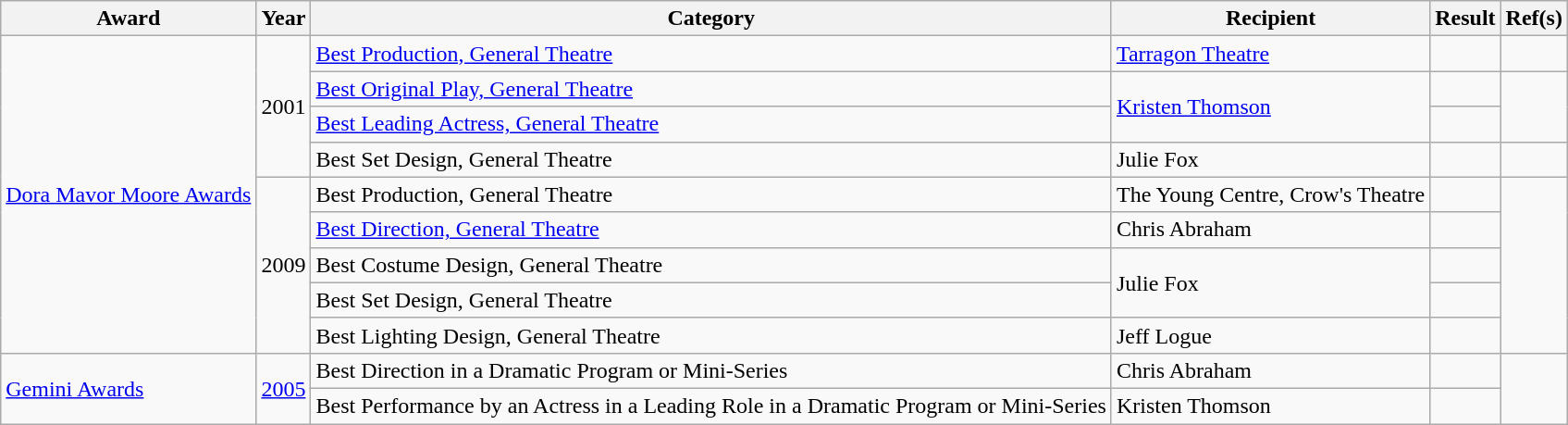<table class="wikitable plainrowheaders sortable">
<tr>
<th>Award</th>
<th>Year</th>
<th>Category</th>
<th>Recipient</th>
<th>Result</th>
<th>Ref(s)</th>
</tr>
<tr>
<td rowspan=9><a href='#'>Dora Mavor Moore Awards</a></td>
<td rowspan=4>2001</td>
<td><a href='#'>Best Production, General Theatre</a></td>
<td><a href='#'>Tarragon Theatre</a></td>
<td></td>
<td></td>
</tr>
<tr>
<td><a href='#'>Best Original Play, General Theatre</a></td>
<td rowspan=2><a href='#'>Kristen Thomson</a></td>
<td></td>
<td rowspan=2></td>
</tr>
<tr>
<td><a href='#'>Best Leading Actress, General Theatre</a></td>
<td></td>
</tr>
<tr>
<td>Best Set Design, General Theatre</td>
<td>Julie Fox</td>
<td></td>
<td></td>
</tr>
<tr>
<td rowspan=5>2009</td>
<td>Best Production, General Theatre</td>
<td>The Young Centre, Crow's Theatre</td>
<td></td>
<td rowspan=5></td>
</tr>
<tr>
<td><a href='#'>Best Direction, General Theatre</a></td>
<td>Chris Abraham</td>
<td></td>
</tr>
<tr>
<td>Best Costume Design, General Theatre</td>
<td rowspan=2>Julie Fox</td>
<td></td>
</tr>
<tr>
<td>Best Set Design, General Theatre</td>
<td></td>
</tr>
<tr>
<td>Best Lighting Design, General Theatre</td>
<td>Jeff Logue</td>
<td></td>
</tr>
<tr>
<td rowspan=2><a href='#'>Gemini Awards</a></td>
<td rowspan=2><a href='#'>2005</a></td>
<td>Best Direction in a Dramatic Program or Mini-Series</td>
<td>Chris Abraham</td>
<td></td>
<td rowspan=2></td>
</tr>
<tr>
<td>Best Performance by an Actress in a Leading Role in a Dramatic Program or Mini-Series</td>
<td>Kristen Thomson</td>
<td></td>
</tr>
</table>
